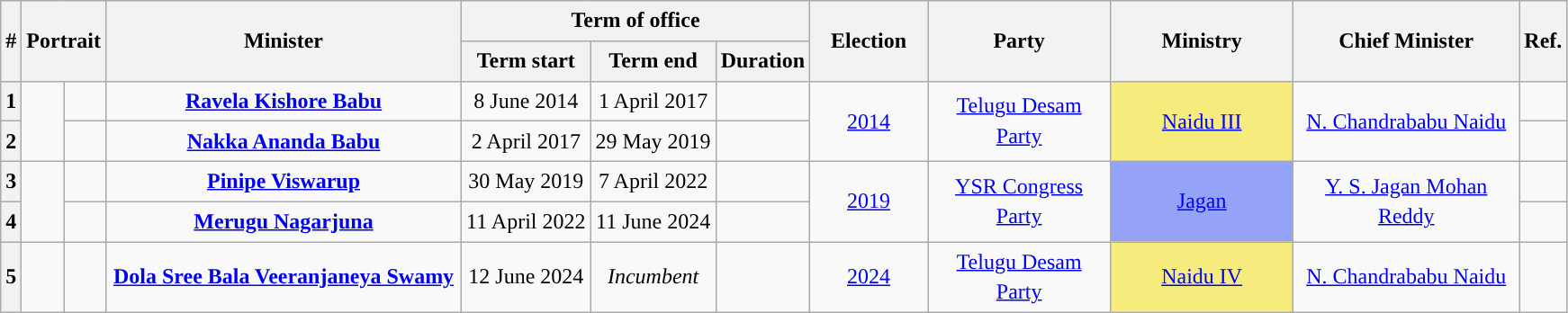<table class="wikitable" style="line-height:1.4em; text-align:center">
<tr>
<th rowspan=2>#</th>
<th rowspan=2 colspan="2">Portrait</th>
<th rowspan=2 style="width:16em">Minister<br></th>
<th colspan="3">Term of office</th>
<th rowspan=2 style="width:5em">Election<br></th>
<th rowspan=2 style="width:8em">Party</th>
<th rowspan=2 style="width:8em">Ministry</th>
<th rowspan=2 style="width:10em">Chief Minister</th>
<th rowspan=2>Ref.</th>
</tr>
<tr>
<th>Term start</th>
<th>Term end</th>
<th>Duration</th>
</tr>
<tr>
<th>1</th>
<td rowspan=2></td>
<td></td>
<td><strong><a href='#'>Ravela Kishore Babu</a></strong><br></td>
<td>8 June 2014</td>
<td>1 April 2017</td>
<td><strong></strong></td>
<td rowspan=2><a href='#'>2014</a><br></td>
<td rowspan=2><a href='#'>Telugu Desam Party</a></td>
<td rowspan=2 bgcolor="#F5EC7D"><a href='#'>Naidu III</a></td>
<td rowspan=2><a href='#'>N. Chandrababu Naidu</a></td>
<td></td>
</tr>
<tr>
<th>2</th>
<td></td>
<td><strong><a href='#'>Nakka Ananda Babu</a></strong><br></td>
<td>2 April 2017</td>
<td>29 May 2019</td>
<td><strong></strong></td>
<td></td>
</tr>
<tr>
<th>3</th>
<td rowspan=2></td>
<td></td>
<td><strong><a href='#'>Pinipe Viswarup</a></strong><br></td>
<td>30 May 2019</td>
<td>7 April 2022</td>
<td><strong></strong></td>
<td rowspan=2><a href='#'>2019</a><br></td>
<td rowspan="2"><a href='#'>YSR Congress Party</a></td>
<td rowspan=2 bgcolor="#94A2F7"><a href='#'>Jagan</a></td>
<td rowspan="2"><a href='#'>Y. S. Jagan Mohan Reddy</a></td>
<td></td>
</tr>
<tr>
<th>4</th>
<td></td>
<td><strong><a href='#'>Merugu Nagarjuna</a></strong><br></td>
<td>11 April 2022</td>
<td>11 June 2024</td>
<td><strong></strong></td>
<td></td>
</tr>
<tr>
<th>5</th>
<td></td>
<td></td>
<td><strong><a href='#'>Dola Sree Bala Veeranjaneya Swamy</a></strong><br></td>
<td>12 June 2024</td>
<td><em>Incumbent</em></td>
<td><strong></strong></td>
<td><a href='#'>2024</a><br></td>
<td><a href='#'>Telugu Desam Party</a></td>
<td bgcolor="#F5EC7D"><a href='#'>Naidu IV</a></td>
<td><a href='#'>N. Chandrababu Naidu</a></td>
<td></td>
</tr>
</table>
